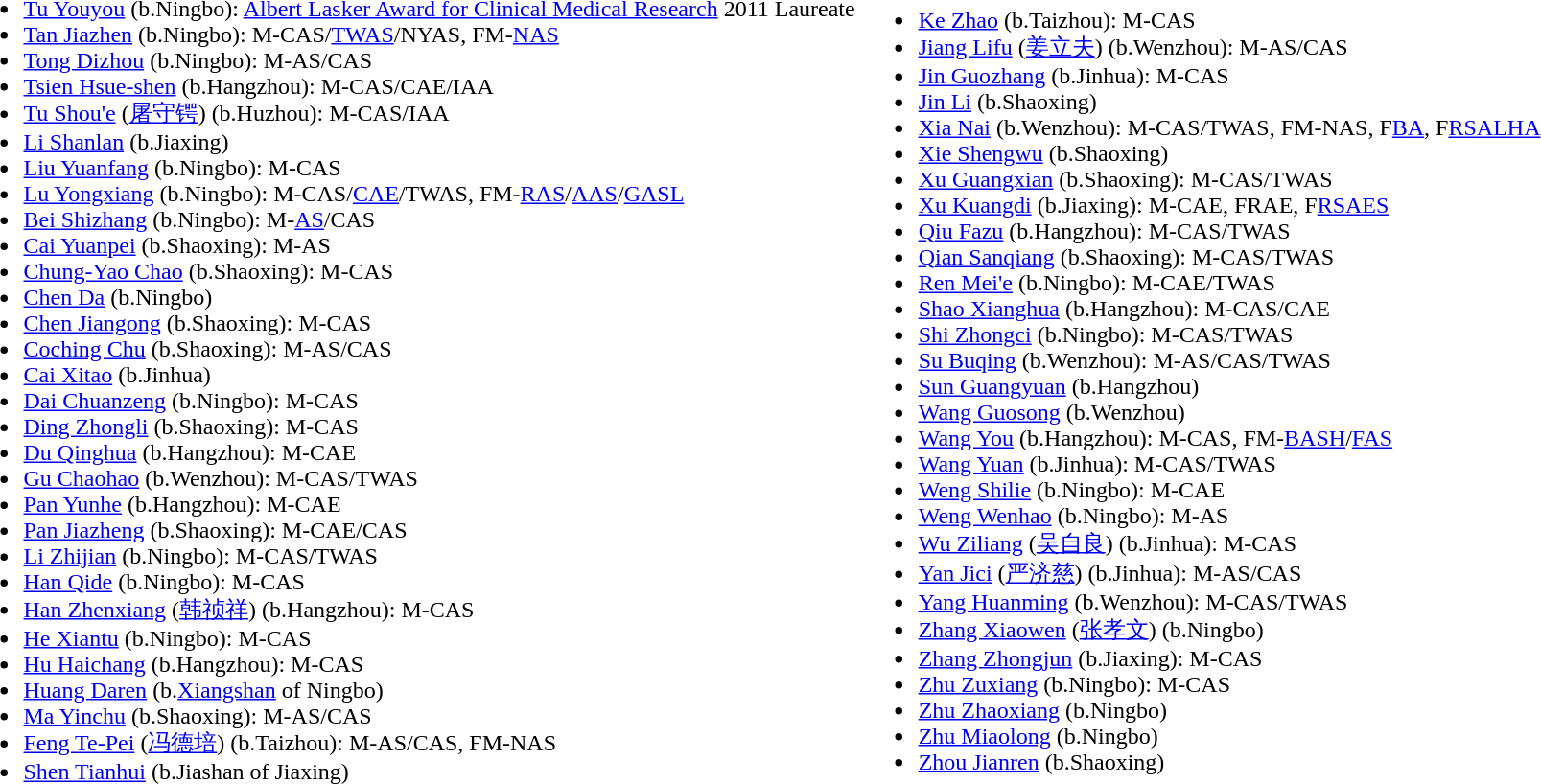<table>
<tr>
<td><br><ul><li><a href='#'>Tu Youyou</a> (b.Ningbo): <a href='#'>Albert Lasker Award for Clinical Medical Research</a> 2011 Laureate</li><li><a href='#'>Tan Jiazhen</a> (b.Ningbo): M-CAS/<a href='#'>TWAS</a>/NYAS, FM-<a href='#'>NAS</a></li><li><a href='#'>Tong Dizhou</a> (b.Ningbo): M-AS/CAS</li><li><a href='#'>Tsien Hsue-shen</a> (b.Hangzhou): M-CAS/CAE/IAA</li><li><a href='#'>Tu Shou'e</a> (<a href='#'>屠守锷</a>) (b.Huzhou): M-CAS/IAA</li><li><a href='#'>Li Shanlan</a> (b.Jiaxing)</li><li><a href='#'>Liu Yuanfang</a> (b.Ningbo): M-CAS</li><li><a href='#'>Lu Yongxiang</a> (b.Ningbo): M-CAS/<a href='#'>CAE</a>/TWAS, FM-<a href='#'>RAS</a>/<a href='#'>AAS</a>/<a href='#'>GASL</a></li><li><a href='#'>Bei Shizhang</a> (b.Ningbo): M-<a href='#'>AS</a>/CAS</li><li><a href='#'>Cai Yuanpei</a> (b.Shaoxing): M-AS</li><li><a href='#'>Chung-Yao Chao</a> (b.Shaoxing): M-CAS</li><li><a href='#'>Chen Da</a> (b.Ningbo)</li><li><a href='#'>Chen Jiangong</a> (b.Shaoxing): M-CAS</li><li><a href='#'>Coching Chu</a> (b.Shaoxing): M-AS/CAS</li><li><a href='#'>Cai Xitao</a> (b.Jinhua)</li><li><a href='#'>Dai Chuanzeng</a> (b.Ningbo): M-CAS</li><li><a href='#'>Ding Zhongli</a> (b.Shaoxing): M-CAS</li><li><a href='#'>Du Qinghua</a> (b.Hangzhou): M-CAE</li><li><a href='#'>Gu Chaohao</a> (b.Wenzhou): M-CAS/TWAS</li><li><a href='#'>Pan Yunhe</a> (b.Hangzhou): M-CAE</li><li><a href='#'>Pan Jiazheng</a> (b.Shaoxing): M-CAE/CAS</li><li><a href='#'>Li Zhijian</a> (b.Ningbo): M-CAS/TWAS</li><li><a href='#'>Han Qide</a> (b.Ningbo): M-CAS</li><li><a href='#'>Han Zhenxiang</a> (<a href='#'>韩祯祥</a>) (b.Hangzhou): M-CAS</li><li><a href='#'>He Xiantu</a> (b.Ningbo): M-CAS</li><li><a href='#'>Hu Haichang</a> (b.Hangzhou): M-CAS</li><li><a href='#'>Huang Daren</a> (b.<a href='#'>Xiangshan</a> of Ningbo)</li><li><a href='#'>Ma Yinchu</a> (b.Shaoxing): M-AS/CAS</li><li><a href='#'>Feng Te-Pei</a> (<a href='#'>冯德培</a>) (b.Taizhou): M-AS/CAS, FM-NAS</li><li><a href='#'>Shen Tianhui</a> (b.Jiashan of Jiaxing)</li></ul></td>
<td><br><ul><li><a href='#'>Ke Zhao</a> (b.Taizhou): M-CAS</li><li><a href='#'>Jiang Lifu</a> (<a href='#'>姜立夫</a>) (b.Wenzhou): M-AS/CAS</li><li><a href='#'>Jin Guozhang</a> (b.Jinhua): M-CAS</li><li><a href='#'>Jin Li</a> (b.Shaoxing)</li><li><a href='#'>Xia Nai</a> (b.Wenzhou): M-CAS/TWAS, FM-NAS, F<a href='#'>BA</a>, F<a href='#'>RSALHA</a></li><li><a href='#'>Xie Shengwu</a> (b.Shaoxing)</li><li><a href='#'>Xu Guangxian</a> (b.Shaoxing): M-CAS/TWAS</li><li><a href='#'>Xu Kuangdi</a> (b.Jiaxing): M-CAE, FRAE, F<a href='#'>RSAES</a></li><li><a href='#'>Qiu Fazu</a> (b.Hangzhou): M-CAS/TWAS</li><li><a href='#'>Qian Sanqiang</a> (b.Shaoxing): M-CAS/TWAS</li><li><a href='#'>Ren Mei'e</a> (b.Ningbo): M-CAE/TWAS</li><li><a href='#'>Shao Xianghua</a> (b.Hangzhou): M-CAS/CAE</li><li><a href='#'>Shi Zhongci</a> (b.Ningbo): M-CAS/TWAS</li><li><a href='#'>Su Buqing</a> (b.Wenzhou): M-AS/CAS/TWAS</li><li><a href='#'>Sun Guangyuan</a> (b.Hangzhou)</li><li><a href='#'>Wang Guosong</a> (b.Wenzhou)</li><li><a href='#'>Wang You</a> (b.Hangzhou): M-CAS, FM-<a href='#'>BASH</a>/<a href='#'>FAS</a></li><li><a href='#'>Wang Yuan</a> (b.Jinhua): M-CAS/TWAS</li><li><a href='#'>Weng Shilie</a> (b.Ningbo): M-CAE</li><li><a href='#'>Weng Wenhao</a> (b.Ningbo): M-AS</li><li><a href='#'>Wu Ziliang</a> (<a href='#'>吴自良</a>) (b.Jinhua): M-CAS</li><li><a href='#'>Yan Jici</a> (<a href='#'>严济慈</a>) (b.Jinhua): M-AS/CAS</li><li><a href='#'>Yang Huanming</a> (b.Wenzhou): M-CAS/TWAS</li><li><a href='#'>Zhang Xiaowen</a> (<a href='#'>张孝文</a>) (b.Ningbo)</li><li><a href='#'>Zhang Zhongjun</a> (b.Jiaxing): M-CAS</li><li><a href='#'>Zhu Zuxiang</a> (b.Ningbo): M-CAS</li><li><a href='#'>Zhu Zhaoxiang</a> (b.Ningbo)</li><li><a href='#'>Zhu Miaolong</a> (b.Ningbo)</li><li><a href='#'>Zhou Jianren</a> (b.Shaoxing)</li></ul></td>
</tr>
</table>
